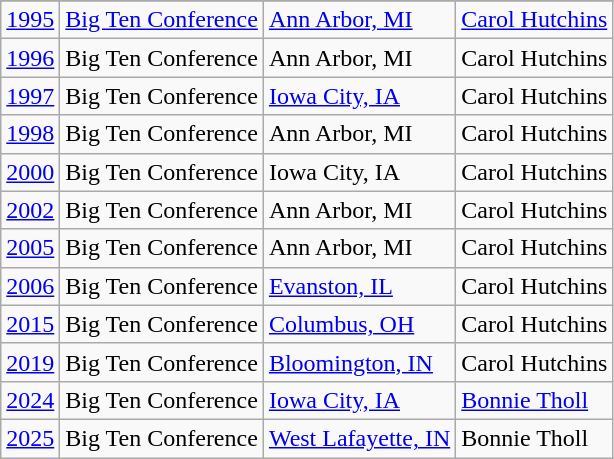<table class="wikitable">
<tr>
</tr>
<tr>
<td><a href='#'>1995</a></td>
<td><a href='#'>Big Ten Conference</a></td>
<td><a href='#'>Ann Arbor, MI</a></td>
<td><a href='#'>Carol Hutchins</a></td>
</tr>
<tr>
<td><a href='#'>1996</a></td>
<td>Big Ten Conference</td>
<td>Ann Arbor, MI</td>
<td>Carol Hutchins</td>
</tr>
<tr>
<td><a href='#'>1997</a></td>
<td>Big Ten Conference</td>
<td><a href='#'>Iowa City, IA</a></td>
<td>Carol Hutchins</td>
</tr>
<tr>
<td><a href='#'>1998</a></td>
<td>Big Ten Conference</td>
<td>Ann Arbor, MI</td>
<td>Carol Hutchins</td>
</tr>
<tr>
<td><a href='#'>2000</a></td>
<td>Big Ten Conference</td>
<td>Iowa City, IA</td>
<td>Carol Hutchins</td>
</tr>
<tr>
<td><a href='#'>2002</a></td>
<td>Big Ten Conference</td>
<td>Ann Arbor, MI</td>
<td>Carol Hutchins</td>
</tr>
<tr>
<td><a href='#'>2005</a></td>
<td>Big Ten Conference</td>
<td>Ann Arbor, MI</td>
<td>Carol Hutchins</td>
</tr>
<tr>
<td><a href='#'>2006</a></td>
<td>Big Ten Conference</td>
<td><a href='#'>Evanston, IL</a></td>
<td>Carol Hutchins</td>
</tr>
<tr>
<td><a href='#'>2015</a></td>
<td>Big Ten Conference</td>
<td><a href='#'>Columbus, OH</a></td>
<td>Carol Hutchins</td>
</tr>
<tr>
<td><a href='#'>2019</a></td>
<td>Big Ten Conference</td>
<td><a href='#'>Bloomington, IN</a></td>
<td>Carol Hutchins</td>
</tr>
<tr>
<td><a href='#'>2024</a></td>
<td>Big Ten Conference</td>
<td><a href='#'>Iowa City, IA</a></td>
<td><a href='#'>Bonnie Tholl</a></td>
</tr>
<tr>
<td><a href='#'>2025</a></td>
<td>Big Ten Conference</td>
<td><a href='#'>West Lafayette, IN</a></td>
<td>Bonnie Tholl</td>
</tr>
</table>
